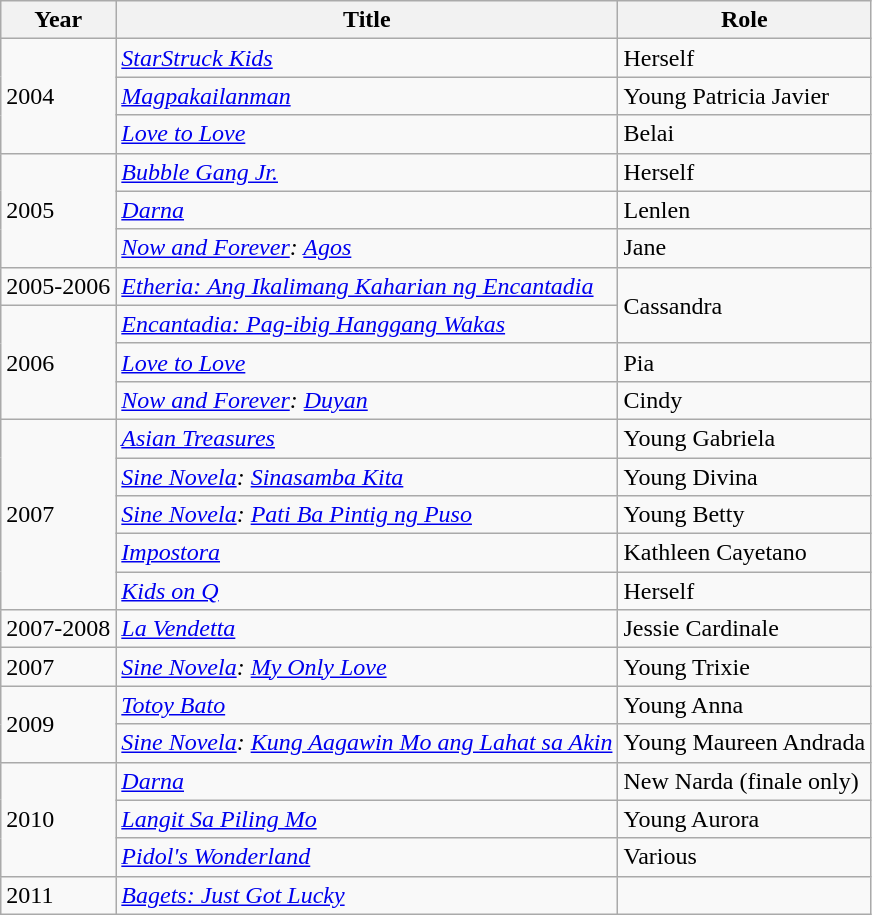<table class="wikitable sortable">
<tr>
<th>Year</th>
<th>Title</th>
<th>Role</th>
</tr>
<tr>
<td rowspan="3">2004</td>
<td><em><a href='#'>StarStruck Kids</a></em></td>
<td>Herself</td>
</tr>
<tr>
<td><em><a href='#'>Magpakailanman</a></em></td>
<td>Young Patricia Javier</td>
</tr>
<tr>
<td><em><a href='#'>Love to Love</a></em></td>
<td>Belai</td>
</tr>
<tr>
<td rowspan="3">2005</td>
<td><em><a href='#'>Bubble Gang Jr.</a></em></td>
<td>Herself</td>
</tr>
<tr>
<td><em><a href='#'>Darna</a></em></td>
<td>Lenlen</td>
</tr>
<tr>
<td><em><a href='#'>Now and Forever</a>: <a href='#'>Agos</a></em></td>
<td>Jane</td>
</tr>
<tr>
<td>2005-2006</td>
<td><em><a href='#'>Etheria: Ang Ikalimang Kaharian ng Encantadia</a></em></td>
<td rowspan="2">Cassandra</td>
</tr>
<tr>
<td rowspan="3">2006</td>
<td><em><a href='#'>Encantadia: Pag-ibig Hanggang Wakas</a></em></td>
</tr>
<tr>
<td><em><a href='#'>Love to Love</a></em></td>
<td>Pia</td>
</tr>
<tr>
<td><em><a href='#'>Now and Forever</a>: <a href='#'>Duyan</a></em></td>
<td>Cindy</td>
</tr>
<tr>
<td rowspan=5">2007</td>
<td><em><a href='#'>Asian Treasures</a></em></td>
<td>Young Gabriela</td>
</tr>
<tr>
<td><em><a href='#'>Sine Novela</a>: <a href='#'>Sinasamba Kita</a></em></td>
<td>Young Divina</td>
</tr>
<tr>
<td><em><a href='#'>Sine Novela</a>: <a href='#'>Pati Ba Pintig ng Puso</a></em></td>
<td>Young Betty</td>
</tr>
<tr>
<td><em><a href='#'>Impostora</a></em></td>
<td>Kathleen Cayetano</td>
</tr>
<tr>
<td><em><a href='#'>Kids on Q</a></em></td>
<td>Herself</td>
</tr>
<tr>
<td>2007-2008</td>
<td><em><a href='#'>La Vendetta</a></em></td>
<td>Jessie Cardinale</td>
</tr>
<tr>
<td>2007</td>
<td><em><a href='#'>Sine Novela</a>: <a href='#'>My Only Love</a></em></td>
<td>Young Trixie</td>
</tr>
<tr>
<td rowspan="2">2009</td>
<td><em><a href='#'>Totoy Bato</a></em></td>
<td>Young Anna</td>
</tr>
<tr>
<td><em><a href='#'>Sine Novela</a>: <a href='#'>Kung Aagawin Mo ang Lahat sa Akin</a></em></td>
<td>Young Maureen Andrada</td>
</tr>
<tr>
<td rowspan="3">2010</td>
<td><em><a href='#'>Darna</a></em></td>
<td>New Narda (finale only)</td>
</tr>
<tr>
<td><em><a href='#'>Langit Sa Piling Mo</a></em></td>
<td>Young Aurora</td>
</tr>
<tr>
<td><em><a href='#'>Pidol's Wonderland</a></em></td>
<td>Various</td>
</tr>
<tr>
<td>2011</td>
<td><em><a href='#'>Bagets: Just Got Lucky</a></em></td>
<td></td>
</tr>
</table>
